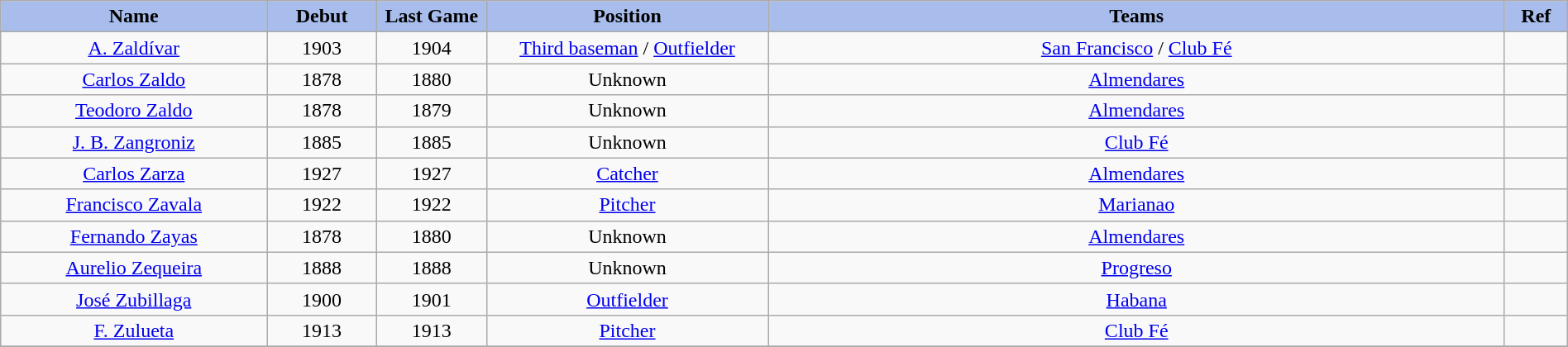<table class="wikitable" style="width: 100%">
<tr>
<th style="background:#a8bdec; width:17%;">Name</th>
<th style="width:7%; background:#a8bdec;">Debut</th>
<th style="width:7%; background:#a8bdec;">Last Game</th>
<th style="width:18%; background:#a8bdec;">Position</th>
<th style="width:47%; background:#a8bdec;">Teams</th>
<th style="width:4%; background:#a8bdec;">Ref</th>
</tr>
<tr align=center>
<td><a href='#'>A. Zaldívar</a></td>
<td>1903</td>
<td>1904</td>
<td><a href='#'>Third baseman</a> / <a href='#'>Outfielder</a></td>
<td><a href='#'>San Francisco</a> / <a href='#'>Club Fé</a></td>
<td></td>
</tr>
<tr align=center>
<td><a href='#'>Carlos Zaldo</a></td>
<td>1878</td>
<td>1880</td>
<td>Unknown</td>
<td><a href='#'>Almendares</a></td>
<td></td>
</tr>
<tr align=center>
<td><a href='#'>Teodoro Zaldo</a></td>
<td>1878</td>
<td>1879</td>
<td>Unknown</td>
<td><a href='#'>Almendares</a></td>
<td></td>
</tr>
<tr align=center>
<td><a href='#'>J. B. Zangroniz</a></td>
<td>1885</td>
<td>1885</td>
<td>Unknown</td>
<td><a href='#'>Club Fé</a></td>
<td></td>
</tr>
<tr align=center>
<td><a href='#'>Carlos Zarza</a></td>
<td>1927</td>
<td>1927</td>
<td><a href='#'>Catcher</a></td>
<td><a href='#'>Almendares</a></td>
<td></td>
</tr>
<tr align=center>
<td><a href='#'>Francisco Zavala</a></td>
<td>1922</td>
<td>1922</td>
<td><a href='#'>Pitcher</a></td>
<td><a href='#'>Marianao</a></td>
<td></td>
</tr>
<tr align=center>
<td><a href='#'>Fernando Zayas</a></td>
<td>1878</td>
<td>1880</td>
<td>Unknown</td>
<td><a href='#'>Almendares</a></td>
<td></td>
</tr>
<tr align=center>
<td><a href='#'>Aurelio Zequeira</a></td>
<td>1888</td>
<td>1888</td>
<td>Unknown</td>
<td><a href='#'>Progreso</a></td>
<td></td>
</tr>
<tr align=center>
<td><a href='#'>José Zubillaga</a></td>
<td>1900</td>
<td>1901</td>
<td><a href='#'>Outfielder</a></td>
<td><a href='#'>Habana</a></td>
<td></td>
</tr>
<tr align=center>
<td><a href='#'>F. Zulueta</a></td>
<td>1913</td>
<td>1913</td>
<td><a href='#'>Pitcher</a></td>
<td><a href='#'>Club Fé</a></td>
<td></td>
</tr>
<tr align=center>
</tr>
</table>
